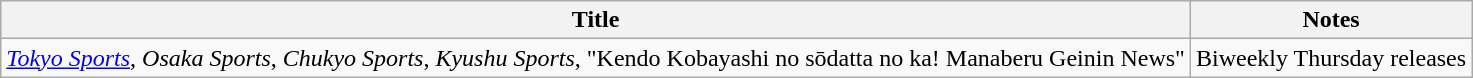<table class="wikitable">
<tr>
<th>Title</th>
<th>Notes</th>
</tr>
<tr>
<td><em><a href='#'>Tokyo Sports</a></em>, <em>Osaka Sports</em>, <em>Chukyo Sports</em>, <em>Kyushu Sports</em>, "Kendo Kobayashi no sōdatta no ka! Manaberu Geinin News"</td>
<td>Biweekly Thursday releases</td>
</tr>
</table>
